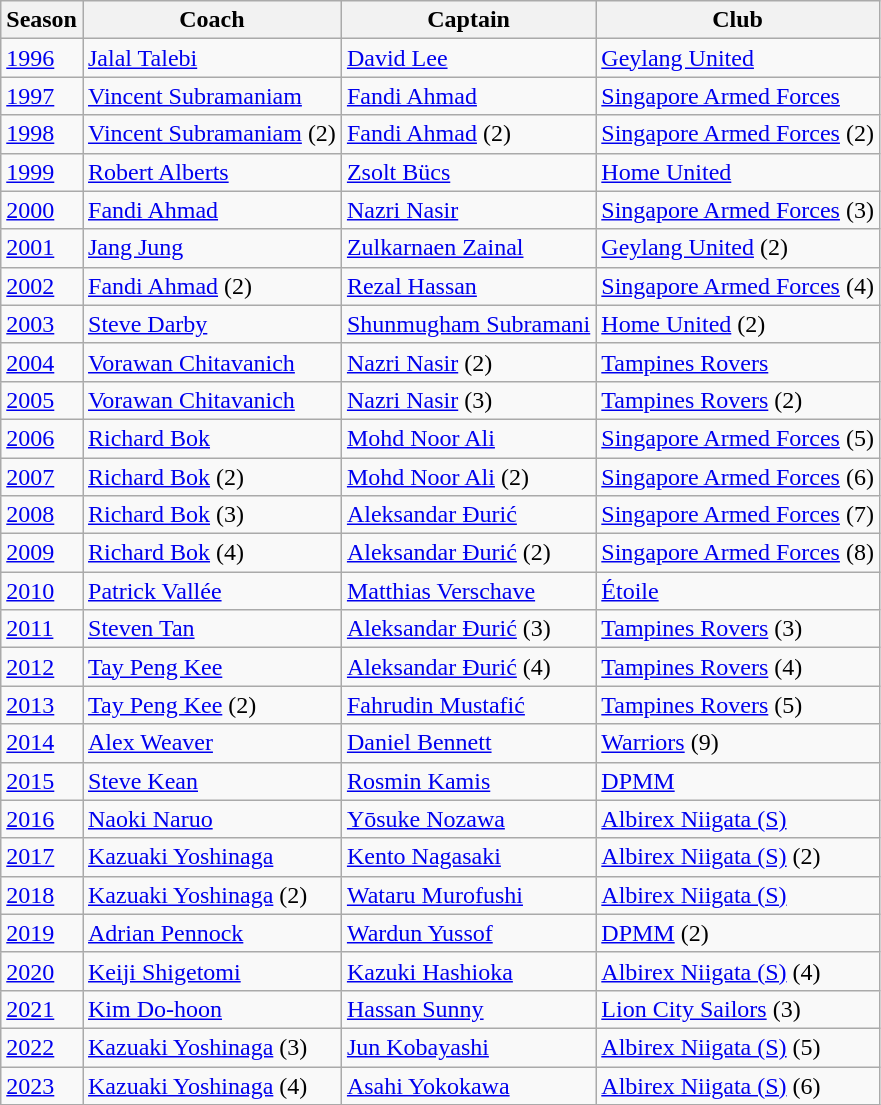<table class="wikitable">
<tr>
<th>Season</th>
<th>Coach</th>
<th>Captain</th>
<th>Club</th>
</tr>
<tr>
<td><a href='#'>1996</a></td>
<td> <a href='#'>Jalal Talebi</a></td>
<td> <a href='#'>David Lee</a></td>
<td><a href='#'>Geylang United</a></td>
</tr>
<tr>
<td><a href='#'>1997</a></td>
<td> <a href='#'>Vincent Subramaniam</a></td>
<td> <a href='#'>Fandi Ahmad</a></td>
<td><a href='#'>Singapore Armed Forces</a></td>
</tr>
<tr>
<td><a href='#'>1998</a></td>
<td> <a href='#'>Vincent Subramaniam</a> (2)</td>
<td> <a href='#'>Fandi Ahmad</a> (2)</td>
<td><a href='#'>Singapore Armed Forces</a> (2)</td>
</tr>
<tr>
<td><a href='#'>1999</a></td>
<td> <a href='#'>Robert Alberts</a></td>
<td> <a href='#'>Zsolt Bücs</a></td>
<td><a href='#'>Home United</a></td>
</tr>
<tr>
<td><a href='#'>2000</a></td>
<td> <a href='#'>Fandi Ahmad</a></td>
<td> <a href='#'>Nazri Nasir</a></td>
<td><a href='#'>Singapore Armed Forces</a> (3)</td>
</tr>
<tr>
<td><a href='#'>2001</a></td>
<td> <a href='#'>Jang Jung</a></td>
<td> <a href='#'>Zulkarnaen Zainal</a></td>
<td><a href='#'>Geylang United</a> (2)</td>
</tr>
<tr>
<td><a href='#'>2002</a></td>
<td> <a href='#'>Fandi Ahmad</a> (2)</td>
<td> <a href='#'>Rezal Hassan</a></td>
<td><a href='#'>Singapore Armed Forces</a> (4)</td>
</tr>
<tr>
<td><a href='#'>2003</a></td>
<td> <a href='#'>Steve Darby</a></td>
<td> <a href='#'>Shunmugham Subramani</a></td>
<td><a href='#'>Home United</a> (2)</td>
</tr>
<tr>
<td><a href='#'>2004</a></td>
<td> <a href='#'>Vorawan Chitavanich</a></td>
<td> <a href='#'>Nazri Nasir</a> (2)</td>
<td><a href='#'>Tampines Rovers</a></td>
</tr>
<tr>
<td><a href='#'>2005</a></td>
<td> <a href='#'>Vorawan Chitavanich</a></td>
<td> <a href='#'>Nazri Nasir</a> (3)</td>
<td><a href='#'>Tampines Rovers</a> (2)</td>
</tr>
<tr>
<td><a href='#'>2006</a></td>
<td> <a href='#'>Richard Bok</a></td>
<td> <a href='#'>Mohd Noor Ali</a></td>
<td><a href='#'>Singapore Armed Forces</a> (5)</td>
</tr>
<tr>
<td><a href='#'>2007</a></td>
<td> <a href='#'>Richard Bok</a> (2)</td>
<td> <a href='#'>Mohd Noor Ali</a> (2)</td>
<td><a href='#'>Singapore Armed Forces</a> (6)</td>
</tr>
<tr>
<td><a href='#'>2008</a></td>
<td> <a href='#'>Richard Bok</a> (3)</td>
<td> <a href='#'>Aleksandar Đurić</a></td>
<td><a href='#'>Singapore Armed Forces</a> (7)</td>
</tr>
<tr>
<td><a href='#'>2009</a></td>
<td> <a href='#'>Richard Bok</a> (4)</td>
<td> <a href='#'>Aleksandar Đurić</a> (2)</td>
<td><a href='#'>Singapore Armed Forces</a> (8)</td>
</tr>
<tr>
<td><a href='#'>2010</a></td>
<td> <a href='#'>Patrick Vallée</a></td>
<td> <a href='#'>Matthias Verschave</a></td>
<td><a href='#'>Étoile</a></td>
</tr>
<tr>
<td><a href='#'>2011</a></td>
<td> <a href='#'>Steven Tan</a></td>
<td> <a href='#'>Aleksandar Đurić</a> (3)</td>
<td><a href='#'>Tampines Rovers</a> (3)</td>
</tr>
<tr>
<td><a href='#'>2012</a></td>
<td> <a href='#'>Tay Peng Kee</a></td>
<td> <a href='#'>Aleksandar Đurić</a> (4)</td>
<td><a href='#'>Tampines Rovers</a> (4)</td>
</tr>
<tr>
<td><a href='#'>2013</a></td>
<td> <a href='#'>Tay Peng Kee</a> (2)</td>
<td> <a href='#'>Fahrudin Mustafić</a></td>
<td><a href='#'>Tampines Rovers</a> (5)</td>
</tr>
<tr>
<td><a href='#'>2014</a></td>
<td> <a href='#'>Alex Weaver</a></td>
<td> <a href='#'>Daniel Bennett</a></td>
<td><a href='#'>Warriors</a> (9)</td>
</tr>
<tr>
<td><a href='#'>2015</a></td>
<td> <a href='#'>Steve Kean</a></td>
<td> <a href='#'>Rosmin Kamis</a></td>
<td><a href='#'>DPMM</a></td>
</tr>
<tr>
<td><a href='#'>2016</a></td>
<td> <a href='#'>Naoki Naruo</a></td>
<td> <a href='#'>Yōsuke Nozawa</a></td>
<td><a href='#'>Albirex Niigata (S)</a></td>
</tr>
<tr>
<td><a href='#'>2017</a></td>
<td> <a href='#'>Kazuaki Yoshinaga</a></td>
<td> <a href='#'>Kento Nagasaki</a></td>
<td><a href='#'>Albirex Niigata (S)</a> (2)</td>
</tr>
<tr>
<td><a href='#'>2018</a></td>
<td> <a href='#'>Kazuaki Yoshinaga</a> (2)</td>
<td> <a href='#'>Wataru Murofushi</a></td>
<td><a href='#'>Albirex Niigata (S)</a></td>
</tr>
<tr>
<td><a href='#'>2019</a></td>
<td> <a href='#'>Adrian Pennock</a></td>
<td> <a href='#'>Wardun Yussof</a></td>
<td><a href='#'>DPMM</a> (2)</td>
</tr>
<tr>
<td><a href='#'>2020</a></td>
<td> <a href='#'>Keiji Shigetomi</a></td>
<td> <a href='#'>Kazuki Hashioka</a></td>
<td><a href='#'>Albirex Niigata (S)</a> (4)</td>
</tr>
<tr>
<td><a href='#'>2021</a></td>
<td> <a href='#'>Kim Do-hoon</a></td>
<td> <a href='#'>Hassan Sunny</a></td>
<td><a href='#'>Lion City Sailors</a> (3)</td>
</tr>
<tr>
<td><a href='#'>2022</a></td>
<td> <a href='#'>Kazuaki Yoshinaga</a> (3)</td>
<td> <a href='#'>Jun Kobayashi</a></td>
<td><a href='#'>Albirex Niigata (S)</a> (5)</td>
</tr>
<tr>
<td><a href='#'>2023</a></td>
<td> <a href='#'>Kazuaki Yoshinaga</a> (4)</td>
<td> <a href='#'>Asahi Yokokawa</a></td>
<td><a href='#'>Albirex Niigata (S)</a> (6)</td>
</tr>
</table>
